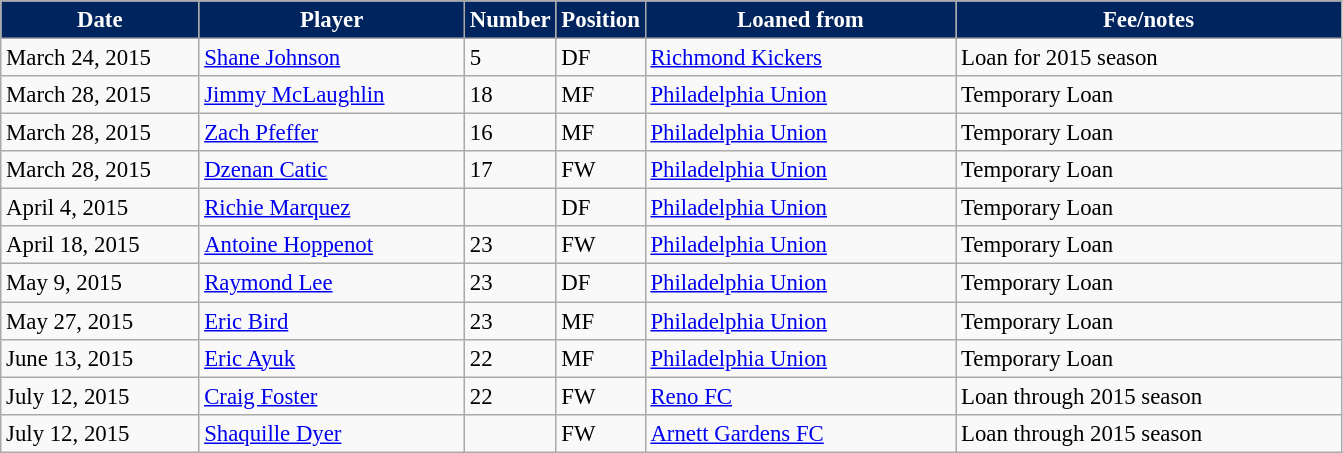<table class="wikitable" style="text-align:left; font-size:95%;">
<tr>
<th style="color:white; background:#00245D; width:125px;">Date</th>
<th style="color:white; background:#00245D; width:170px;">Player</th>
<th style="color:white; background:#00245D; width:50px;">Number</th>
<th style="color:white; background:#00245D; width:50px;">Position</th>
<th style="color:white; background:#00245D; width:200px;">Loaned from</th>
<th style="color:white; background:#00245D; width:250px;">Fee/notes</th>
</tr>
<tr>
<td>March 24, 2015</td>
<td> <a href='#'>Shane Johnson</a></td>
<td>5</td>
<td>DF</td>
<td> <a href='#'>Richmond Kickers</a></td>
<td>Loan for 2015 season</td>
</tr>
<tr>
<td>March 28, 2015</td>
<td> <a href='#'>Jimmy McLaughlin</a></td>
<td>18</td>
<td>MF</td>
<td> <a href='#'>Philadelphia Union</a></td>
<td>Temporary Loan</td>
</tr>
<tr>
<td>March 28, 2015</td>
<td> <a href='#'>Zach Pfeffer</a></td>
<td>16</td>
<td>MF</td>
<td> <a href='#'>Philadelphia Union</a></td>
<td>Temporary Loan</td>
</tr>
<tr>
<td>March 28, 2015</td>
<td> <a href='#'>Dzenan Catic</a></td>
<td>17</td>
<td>FW</td>
<td> <a href='#'>Philadelphia Union</a></td>
<td>Temporary Loan</td>
</tr>
<tr>
<td>April 4, 2015</td>
<td> <a href='#'>Richie Marquez</a></td>
<td></td>
<td>DF</td>
<td> <a href='#'>Philadelphia Union</a></td>
<td>Temporary Loan</td>
</tr>
<tr>
<td>April 18, 2015</td>
<td> <a href='#'>Antoine Hoppenot</a></td>
<td>23</td>
<td>FW</td>
<td> <a href='#'>Philadelphia Union</a></td>
<td>Temporary Loan</td>
</tr>
<tr>
<td>May 9, 2015</td>
<td> <a href='#'>Raymond Lee</a></td>
<td>23</td>
<td>DF</td>
<td> <a href='#'>Philadelphia Union</a></td>
<td>Temporary Loan</td>
</tr>
<tr>
<td>May 27, 2015</td>
<td> <a href='#'>Eric Bird</a></td>
<td>23</td>
<td>MF</td>
<td> <a href='#'>Philadelphia Union</a></td>
<td>Temporary Loan</td>
</tr>
<tr>
<td>June 13, 2015</td>
<td> <a href='#'>Eric Ayuk</a></td>
<td>22</td>
<td>MF</td>
<td> <a href='#'>Philadelphia Union</a></td>
<td>Temporary Loan</td>
</tr>
<tr>
<td>July 12, 2015</td>
<td> <a href='#'>Craig Foster</a></td>
<td>22</td>
<td>FW</td>
<td> <a href='#'>Reno FC</a></td>
<td>Loan through 2015 season</td>
</tr>
<tr>
<td>July 12, 2015</td>
<td> <a href='#'>Shaquille Dyer</a></td>
<td></td>
<td>FW</td>
<td> <a href='#'>Arnett Gardens FC</a></td>
<td>Loan through 2015 season</td>
</tr>
</table>
